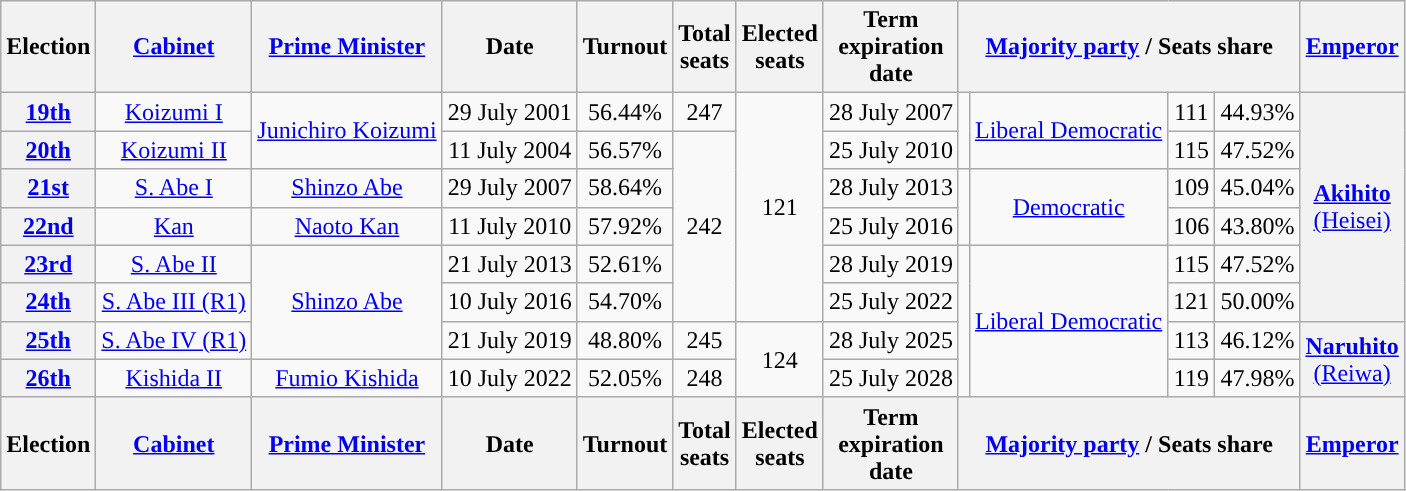<table class="wikitable plainrowheaders" style="text-align:center">
<tr>
<th>Election</th>
<th><a href='#'>Cabinet</a></th>
<th><a href='#'>Prime Minister</a></th>
<th>Date</th>
<th>Turnout</th>
<th>Total<br>seats</th>
<th>Elected<br>seats</th>
<th>Term<br>expiration<br>date</th>
<th colspan=4><a href='#'>Majority party</a> / Seats share</th>
<th><a href='#'>Emperor</a><br></th>
</tr>
<tr>
<th><a href='#'>19th</a></th>
<td><a href='#'>Koizumi I</a></td>
<td rowspan=2><a href='#'>Junichiro Koizumi</a></td>
<td>29 July 2001</td>
<td>56.44%</td>
<td>247</td>
<td rowspan="6">121</td>
<td style="text-align:left">28 July 2007</td>
<td rowspan=2 style="background-color: "></td>
<td rowspan=2 style="white-space:nowrap"><a href='#'>Liberal Democratic</a></td>
<td>111</td>
<td>44.93%</td>
<th rowspan=6 style="font-weight:normal"><a href='#'><strong>Akihito</strong><br>(Heisei)</a><br><div></div></th>
</tr>
<tr>
<th><a href='#'>20th</a></th>
<td><a href='#'>Koizumi II</a></td>
<td>11 July 2004</td>
<td>56.57%</td>
<td rowspan="5">242</td>
<td style="text-align:left">25 July 2010</td>
<td>115</td>
<td>47.52%</td>
</tr>
<tr>
<th><a href='#'>21st</a></th>
<td><a href='#'>S. Abe I</a></td>
<td><a href='#'>Shinzo Abe</a></td>
<td>29 July 2007</td>
<td>58.64%</td>
<td style="text-align:left">28 July 2013</td>
<td rowspan=2 style="background-color: "></td>
<td rowspan=2 style="white-space:nowrap"><a href='#'>Democratic</a></td>
<td>109</td>
<td>45.04%</td>
</tr>
<tr>
<th><a href='#'>22nd</a></th>
<td><a href='#'>Kan</a></td>
<td><a href='#'>Naoto Kan</a></td>
<td>11 July 2010</td>
<td>57.92%</td>
<td style="text-align:left">25 July 2016</td>
<td>106</td>
<td>43.80%</td>
</tr>
<tr>
<th><a href='#'>23rd</a></th>
<td><a href='#'>S. Abe II</a></td>
<td rowspan=3><a href='#'>Shinzo Abe</a></td>
<td>21 July 2013</td>
<td>52.61%</td>
<td style="text-align:left">28 July 2019</td>
<td rowspan=4 style="background-color: "></td>
<td rowspan=4 style="white-space:nowrap"><a href='#'>Liberal Democratic</a></td>
<td>115</td>
<td>47.52%</td>
</tr>
<tr>
<th><a href='#'>24th</a></th>
<td><a href='#'>S. Abe III (R1)</a></td>
<td>10 July 2016</td>
<td>54.70%</td>
<td style="text-align:left">25 July 2022</td>
<td>121</td>
<td>50.00%</td>
</tr>
<tr>
<th><a href='#'>25th</a></th>
<td><a href='#'>S. Abe IV (R1)</a></td>
<td>21 July 2019</td>
<td>48.80%</td>
<td>245</td>
<td rowspan="2">124</td>
<td style="text-align:left">28 July 2025</td>
<td>113</td>
<td>46.12%</td>
<th rowspan=2 style="font-weight:normal"><a href='#'><strong>Naruhito</strong><br>(Reiwa)</a><br><div></div></th>
</tr>
<tr>
<th><a href='#'>26th</a></th>
<td><a href='#'>Kishida II</a></td>
<td><a href='#'>Fumio Kishida</a></td>
<td>10 July 2022</td>
<td>52.05%</td>
<td>248</td>
<td style="text-align:left">25 July 2028</td>
<td>119</td>
<td>47.98%</td>
</tr>
<tr>
<th>Election</th>
<th><a href='#'>Cabinet</a></th>
<th><a href='#'>Prime Minister</a></th>
<th>Date</th>
<th>Turnout</th>
<th>Total<br>seats</th>
<th>Elected<br>seats</th>
<th>Term<br>expiration<br>date</th>
<th colspan=4><a href='#'>Majority party</a> / Seats share</th>
<th><a href='#'>Emperor</a><br></th>
</tr>
</table>
